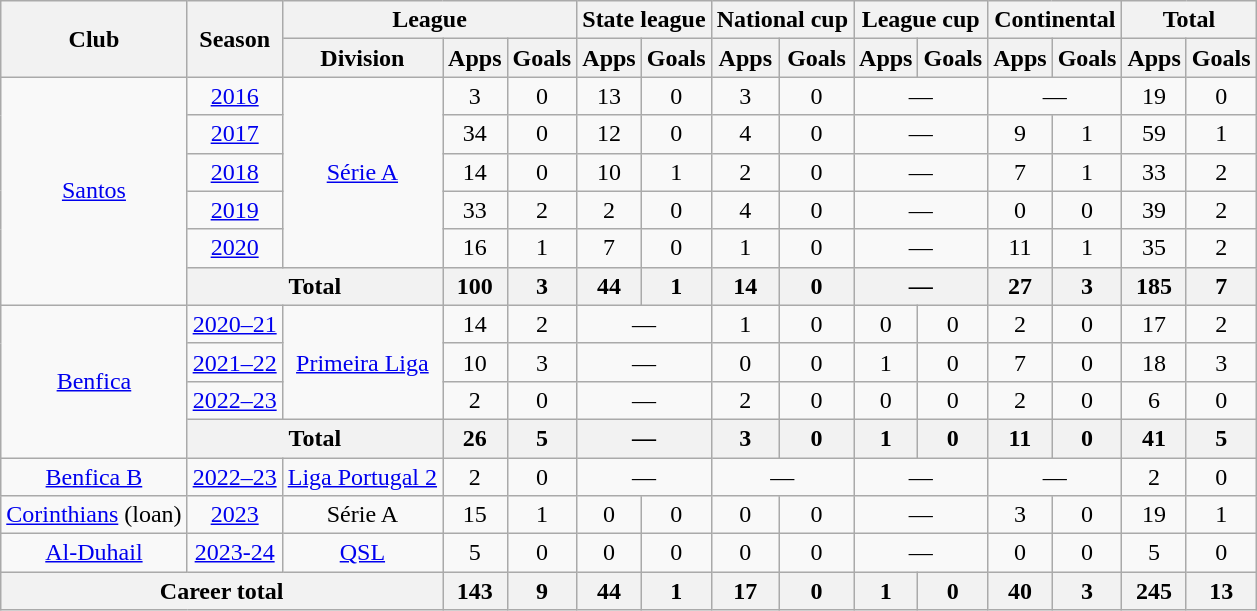<table class="wikitable" style="text-align: center;">
<tr>
<th rowspan="2">Club</th>
<th rowspan="2">Season</th>
<th colspan="3">League</th>
<th colspan="2">State league</th>
<th colspan="2">National cup</th>
<th colspan="2">League cup</th>
<th colspan="2">Continental</th>
<th colspan="2">Total</th>
</tr>
<tr>
<th>Division</th>
<th>Apps</th>
<th>Goals</th>
<th>Apps</th>
<th>Goals</th>
<th>Apps</th>
<th>Goals</th>
<th>Apps</th>
<th>Goals</th>
<th>Apps</th>
<th>Goals</th>
<th>Apps</th>
<th>Goals</th>
</tr>
<tr>
<td rowspan="6"><a href='#'>Santos</a></td>
<td><a href='#'>2016</a></td>
<td rowspan="5"><a href='#'>Série A</a></td>
<td>3</td>
<td>0</td>
<td>13</td>
<td>0</td>
<td>3</td>
<td>0</td>
<td colspan="2">—</td>
<td colspan="2">—</td>
<td>19</td>
<td>0</td>
</tr>
<tr>
<td><a href='#'>2017</a></td>
<td>34</td>
<td>0</td>
<td>12</td>
<td>0</td>
<td>4</td>
<td>0</td>
<td colspan="2">—</td>
<td>9</td>
<td>1</td>
<td>59</td>
<td>1</td>
</tr>
<tr>
<td><a href='#'>2018</a></td>
<td>14</td>
<td>0</td>
<td>10</td>
<td>1</td>
<td>2</td>
<td>0</td>
<td colspan="2">—</td>
<td>7</td>
<td>1</td>
<td>33</td>
<td>2</td>
</tr>
<tr>
<td><a href='#'>2019</a></td>
<td>33</td>
<td>2</td>
<td>2</td>
<td>0</td>
<td>4</td>
<td>0</td>
<td colspan="2">—</td>
<td>0</td>
<td>0</td>
<td>39</td>
<td>2</td>
</tr>
<tr>
<td><a href='#'>2020</a></td>
<td>16</td>
<td>1</td>
<td>7</td>
<td>0</td>
<td>1</td>
<td>0</td>
<td colspan="2">—</td>
<td>11</td>
<td>1</td>
<td>35</td>
<td>2</td>
</tr>
<tr>
<th colspan="2">Total</th>
<th>100</th>
<th>3</th>
<th>44</th>
<th>1</th>
<th>14</th>
<th>0</th>
<th colspan="2">—</th>
<th>27</th>
<th>3</th>
<th>185</th>
<th>7</th>
</tr>
<tr>
<td rowspan="4"><a href='#'>Benfica</a></td>
<td><a href='#'>2020–21</a></td>
<td rowspan="3"><a href='#'>Primeira Liga</a></td>
<td>14</td>
<td>2</td>
<td colspan="2">—</td>
<td>1</td>
<td>0</td>
<td>0</td>
<td>0</td>
<td>2</td>
<td>0</td>
<td>17</td>
<td>2</td>
</tr>
<tr>
<td><a href='#'>2021–22</a></td>
<td>10</td>
<td>3</td>
<td colspan="2">—</td>
<td>0</td>
<td>0</td>
<td>1</td>
<td>0</td>
<td>7</td>
<td>0</td>
<td>18</td>
<td>3</td>
</tr>
<tr>
<td><a href='#'>2022–23</a></td>
<td>2</td>
<td>0</td>
<td colspan="2">—</td>
<td>2</td>
<td>0</td>
<td>0</td>
<td>0</td>
<td>2</td>
<td>0</td>
<td>6</td>
<td>0</td>
</tr>
<tr>
<th colspan="2">Total</th>
<th>26</th>
<th>5</th>
<th colspan="2">—</th>
<th>3</th>
<th>0</th>
<th>1</th>
<th>0</th>
<th>11</th>
<th>0</th>
<th>41</th>
<th>5</th>
</tr>
<tr>
<td><a href='#'>Benfica B</a></td>
<td><a href='#'>2022–23</a></td>
<td><a href='#'>Liga Portugal 2</a></td>
<td>2</td>
<td>0</td>
<td colspan="2">—</td>
<td colspan="2">—</td>
<td colspan="2">—</td>
<td colspan="2">—</td>
<td>2</td>
<td>0</td>
</tr>
<tr>
<td><a href='#'>Corinthians</a> (loan)</td>
<td><a href='#'>2023</a></td>
<td>Série A</td>
<td>15</td>
<td>1</td>
<td>0</td>
<td>0</td>
<td>0</td>
<td>0</td>
<td colspan="2">—</td>
<td>3</td>
<td>0</td>
<td>19</td>
<td>1</td>
</tr>
<tr>
<td><a href='#'>Al-Duhail</a></td>
<td><a href='#'>2023-24</a></td>
<td><a href='#'>QSL</a></td>
<td>5</td>
<td>0</td>
<td>0</td>
<td>0</td>
<td>0</td>
<td>0</td>
<td colspan="2">—</td>
<td>0</td>
<td>0</td>
<td>5</td>
<td>0</td>
</tr>
<tr>
<th colspan="3">Career total</th>
<th>143</th>
<th>9</th>
<th>44</th>
<th>1</th>
<th>17</th>
<th>0</th>
<th>1</th>
<th>0</th>
<th>40</th>
<th>3</th>
<th>245</th>
<th>13</th>
</tr>
</table>
